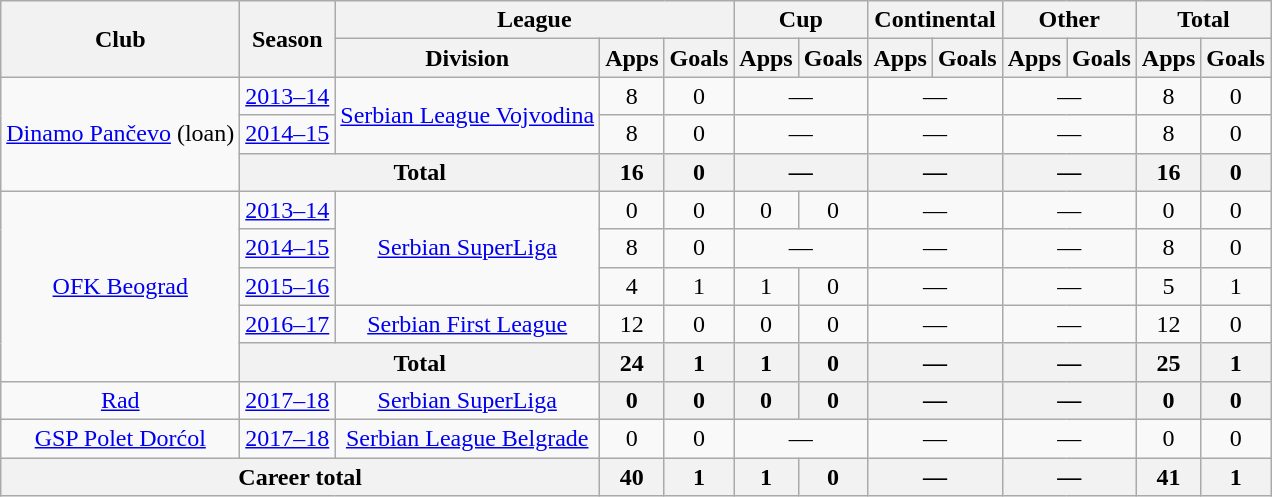<table class="wikitable" style="text-align:center">
<tr>
<th rowspan="2">Club</th>
<th rowspan="2">Season</th>
<th colspan="3">League</th>
<th colspan="2">Cup</th>
<th colspan="2">Continental</th>
<th colspan="2">Other</th>
<th colspan="2">Total</th>
</tr>
<tr>
<th>Division</th>
<th>Apps</th>
<th>Goals</th>
<th>Apps</th>
<th>Goals</th>
<th>Apps</th>
<th>Goals</th>
<th>Apps</th>
<th>Goals</th>
<th>Apps</th>
<th>Goals</th>
</tr>
<tr>
<td rowspan="3"><a href='#'>Dinamo Pančevo</a> (loan)</td>
<td><a href='#'>2013–14</a></td>
<td rowspan="2"><a href='#'>Serbian League Vojvodina</a></td>
<td>8</td>
<td>0</td>
<td colspan="2">—</td>
<td colspan="2">—</td>
<td colspan="2">—</td>
<td>8</td>
<td>0</td>
</tr>
<tr>
<td><a href='#'>2014–15</a></td>
<td>8</td>
<td>0</td>
<td colspan="2">—</td>
<td colspan="2">—</td>
<td colspan="2">—</td>
<td>8</td>
<td>0</td>
</tr>
<tr>
<th colspan="2">Total</th>
<th>16</th>
<th>0</th>
<th colspan="2">—</th>
<th colspan="2">—</th>
<th colspan="2">—</th>
<th>16</th>
<th>0</th>
</tr>
<tr>
<td rowspan="5"><a href='#'>OFK Beograd</a></td>
<td><a href='#'>2013–14</a></td>
<td rowspan="3"><a href='#'>Serbian SuperLiga</a></td>
<td>0</td>
<td>0</td>
<td>0</td>
<td>0</td>
<td colspan="2">—</td>
<td colspan="2">—</td>
<td>0</td>
<td>0</td>
</tr>
<tr>
<td><a href='#'>2014–15</a></td>
<td>8</td>
<td>0</td>
<td colspan="2">—</td>
<td colspan="2">—</td>
<td colspan="2">—</td>
<td>8</td>
<td>0</td>
</tr>
<tr>
<td><a href='#'>2015–16</a></td>
<td>4</td>
<td>1</td>
<td>1</td>
<td>0</td>
<td colspan="2">—</td>
<td colspan="2">—</td>
<td>5</td>
<td>1</td>
</tr>
<tr>
<td><a href='#'>2016–17</a></td>
<td><a href='#'>Serbian First League</a></td>
<td>12</td>
<td>0</td>
<td>0</td>
<td>0</td>
<td colspan="2">—</td>
<td colspan="2">—</td>
<td>12</td>
<td>0</td>
</tr>
<tr>
<th colspan="2">Total</th>
<th>24</th>
<th>1</th>
<th>1</th>
<th>0</th>
<th colspan="2">—</th>
<th colspan="2">—</th>
<th>25</th>
<th>1</th>
</tr>
<tr>
<td><a href='#'>Rad</a></td>
<td><a href='#'>2017–18</a></td>
<td><a href='#'>Serbian SuperLiga</a></td>
<th>0</th>
<th>0</th>
<th>0</th>
<th>0</th>
<th colspan="2">—</th>
<th colspan="2">—</th>
<th>0</th>
<th>0</th>
</tr>
<tr>
<td><a href='#'>GSP Polet Dorćol</a></td>
<td><a href='#'>2017–18</a></td>
<td><a href='#'>Serbian League Belgrade</a></td>
<td>0</td>
<td>0</td>
<td colspan="2">—</td>
<td colspan="2">—</td>
<td colspan="2">—</td>
<td>0</td>
<td>0</td>
</tr>
<tr>
<th colspan="3">Career total</th>
<th>40</th>
<th>1</th>
<th>1</th>
<th>0</th>
<th colspan="2">—</th>
<th colspan="2">—</th>
<th>41</th>
<th>1</th>
</tr>
</table>
